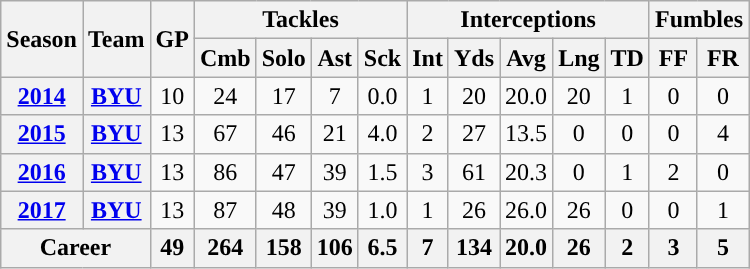<table class="wikitable" style="text-align:center;">
<tr>
<th rowspan="2">Season</th>
<th rowspan="2">Team</th>
<th rowspan="2">GP</th>
<th colspan="4">Tackles</th>
<th colspan="5">Interceptions</th>
<th colspan="2">Fumbles</th>
</tr>
<tr>
<th>Cmb</th>
<th>Solo</th>
<th>Ast</th>
<th>Sck</th>
<th>Int</th>
<th>Yds</th>
<th>Avg</th>
<th>Lng</th>
<th>TD</th>
<th>FF</th>
<th>FR</th>
</tr>
<tr>
<th><a href='#'>2014</a></th>
<th><a href='#'>BYU</a></th>
<td>10</td>
<td>24</td>
<td>17</td>
<td>7</td>
<td>0.0</td>
<td>1</td>
<td>20</td>
<td>20.0</td>
<td>20</td>
<td>1</td>
<td>0</td>
<td>0</td>
</tr>
<tr>
<th><a href='#'>2015</a></th>
<th><a href='#'>BYU</a></th>
<td>13</td>
<td>67</td>
<td>46</td>
<td>21</td>
<td>4.0</td>
<td>2</td>
<td>27</td>
<td>13.5</td>
<td>0</td>
<td>0</td>
<td>0</td>
<td>4</td>
</tr>
<tr>
<th><a href='#'>2016</a></th>
<th><a href='#'>BYU</a></th>
<td>13</td>
<td>86</td>
<td>47</td>
<td>39</td>
<td>1.5</td>
<td>3</td>
<td>61</td>
<td>20.3</td>
<td>0</td>
<td>1</td>
<td>2</td>
<td>0</td>
</tr>
<tr>
<th><a href='#'>2017</a></th>
<th><a href='#'>BYU</a></th>
<td>13</td>
<td>87</td>
<td>48</td>
<td>39</td>
<td>1.0</td>
<td>1</td>
<td>26</td>
<td>26.0</td>
<td>26</td>
<td>0</td>
<td>0</td>
<td>1</td>
</tr>
<tr>
<th colspan="2">Career</th>
<th>49</th>
<th>264</th>
<th>158</th>
<th>106</th>
<th>6.5</th>
<th>7</th>
<th>134</th>
<th>20.0</th>
<th>26</th>
<th>2</th>
<th>3</th>
<th>5</th>
</tr>
</table>
